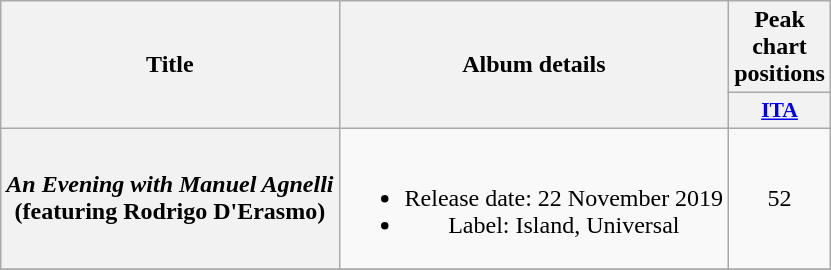<table class="wikitable plainrowheaders" style="text-align:center;">
<tr>
<th scope="col" rowspan="2">Title</th>
<th scope="col" rowspan="2">Album details</th>
<th scope="col" colspan="1">Peak chart positions</th>
</tr>
<tr>
<th scope="col" style="width:3em;font-size:90%;"><a href='#'>ITA</a><br></th>
</tr>
<tr>
<th scope="row"><em>An Evening with Manuel Agnelli</em><br>(featuring Rodrigo D'Erasmo)</th>
<td><br><ul><li>Release date: 22 November 2019</li><li>Label: Island, Universal</li></ul></td>
<td>52</td>
</tr>
<tr>
</tr>
</table>
